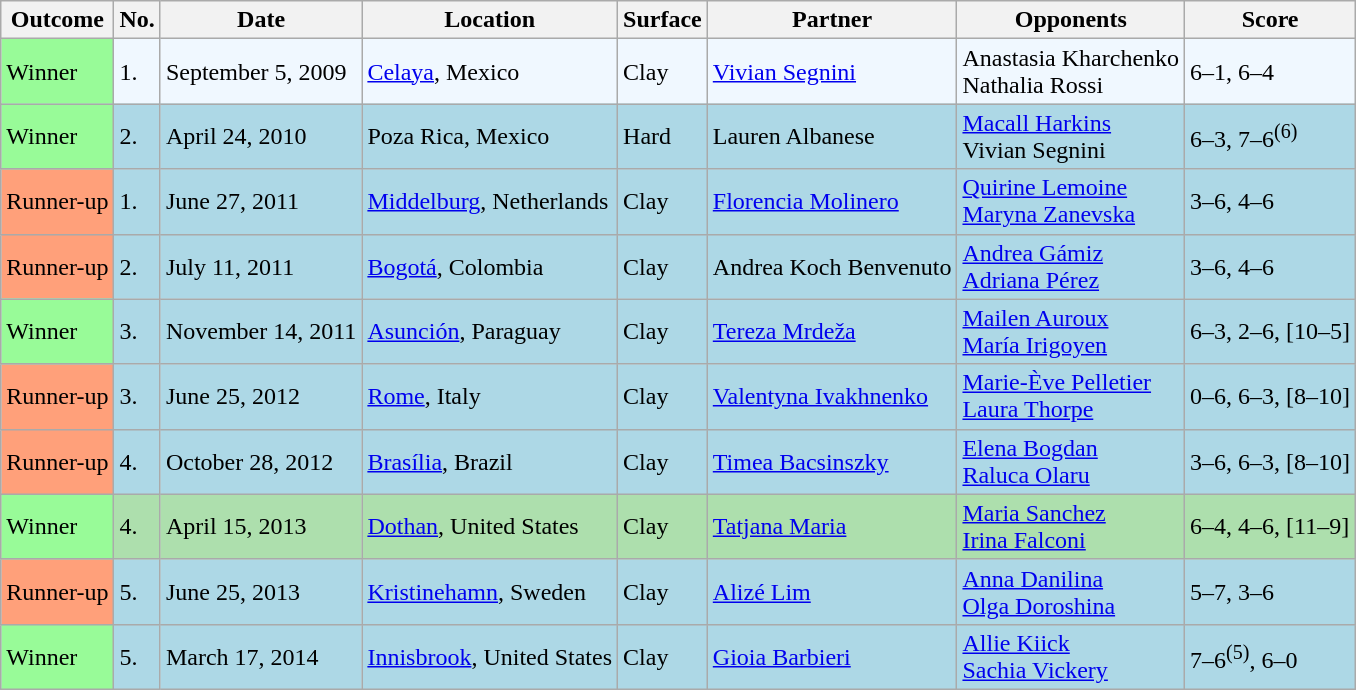<table class="sortable wikitable">
<tr>
<th>Outcome</th>
<th>No.</th>
<th>Date</th>
<th>Location</th>
<th>Surface</th>
<th>Partner</th>
<th>Opponents</th>
<th class="unsortable">Score</th>
</tr>
<tr bgcolor="#f0f8ff">
<td bgcolor="98FB98">Winner</td>
<td>1.</td>
<td>September 5, 2009</td>
<td><a href='#'>Celaya</a>, Mexico</td>
<td>Clay</td>
<td> <a href='#'>Vivian Segnini</a></td>
<td> Anastasia Kharchenko <br>  Nathalia Rossi</td>
<td>6–1, 6–4</td>
</tr>
<tr bgcolor="lightblue">
<td bgcolor="98FB98">Winner</td>
<td>2.</td>
<td>April 24, 2010</td>
<td>Poza Rica, Mexico</td>
<td>Hard</td>
<td> Lauren Albanese</td>
<td> <a href='#'>Macall Harkins</a> <br>  Vivian Segnini</td>
<td>6–3, 7–6<sup>(6)</sup></td>
</tr>
<tr bgcolor="lightblue">
<td bgcolor="FFA07A">Runner-up</td>
<td>1.</td>
<td>June 27, 2011</td>
<td><a href='#'>Middelburg</a>, Netherlands</td>
<td>Clay</td>
<td> <a href='#'>Florencia Molinero</a></td>
<td> <a href='#'>Quirine Lemoine</a> <br>  <a href='#'>Maryna Zanevska</a></td>
<td>3–6, 4–6</td>
</tr>
<tr bgcolor="lightblue">
<td bgcolor="FFA07A">Runner-up</td>
<td>2.</td>
<td>July 11, 2011</td>
<td><a href='#'>Bogotá</a>, Colombia</td>
<td>Clay</td>
<td> Andrea Koch Benvenuto</td>
<td> <a href='#'>Andrea Gámiz</a> <br>  <a href='#'>Adriana Pérez</a></td>
<td>3–6, 4–6</td>
</tr>
<tr bgcolor="lightblue">
<td bgcolor="98FB98">Winner</td>
<td>3.</td>
<td>November 14, 2011</td>
<td><a href='#'>Asunción</a>, Paraguay</td>
<td>Clay</td>
<td> <a href='#'>Tereza Mrdeža</a></td>
<td> <a href='#'>Mailen Auroux</a> <br>  <a href='#'>María Irigoyen</a></td>
<td>6–3, 2–6, [10–5]</td>
</tr>
<tr bgcolor="lightblue">
<td bgcolor="FFA07A">Runner-up</td>
<td>3.</td>
<td>June 25, 2012</td>
<td><a href='#'>Rome</a>, Italy</td>
<td>Clay</td>
<td> <a href='#'>Valentyna Ivakhnenko</a></td>
<td> <a href='#'>Marie-Ève Pelletier</a> <br>  <a href='#'>Laura Thorpe</a></td>
<td>0–6, 6–3, [8–10]</td>
</tr>
<tr bgcolor="lightblue">
<td bgcolor="FFA07A">Runner-up</td>
<td>4.</td>
<td>October 28, 2012</td>
<td><a href='#'>Brasília</a>, Brazil</td>
<td>Clay</td>
<td> <a href='#'>Timea Bacsinszky</a></td>
<td> <a href='#'>Elena Bogdan</a> <br>  <a href='#'>Raluca Olaru</a></td>
<td>3–6, 6–3, [8–10]</td>
</tr>
<tr style="background:#addfad;">
<td bgcolor="98FB98">Winner</td>
<td>4.</td>
<td>April 15, 2013</td>
<td><a href='#'>Dothan</a>, United States</td>
<td>Clay</td>
<td> <a href='#'>Tatjana Maria</a></td>
<td> <a href='#'>Maria Sanchez</a> <br>  <a href='#'>Irina Falconi</a></td>
<td>6–4, 4–6, [11–9]</td>
</tr>
<tr style="background:lightblue;">
<td bgcolor="FFA07A">Runner-up</td>
<td>5.</td>
<td>June 25, 2013</td>
<td><a href='#'>Kristinehamn</a>, Sweden</td>
<td>Clay</td>
<td> <a href='#'>Alizé Lim</a></td>
<td> <a href='#'>Anna Danilina</a> <br>  <a href='#'>Olga Doroshina</a></td>
<td>5–7, 3–6</td>
</tr>
<tr style="background:lightblue;">
<td bgcolor="98FB98">Winner</td>
<td>5.</td>
<td>March 17, 2014</td>
<td><a href='#'>Innisbrook</a>, United States</td>
<td>Clay</td>
<td> <a href='#'>Gioia Barbieri</a></td>
<td> <a href='#'>Allie Kiick</a> <br>  <a href='#'>Sachia Vickery</a></td>
<td>7–6<sup>(5)</sup>, 6–0</td>
</tr>
</table>
